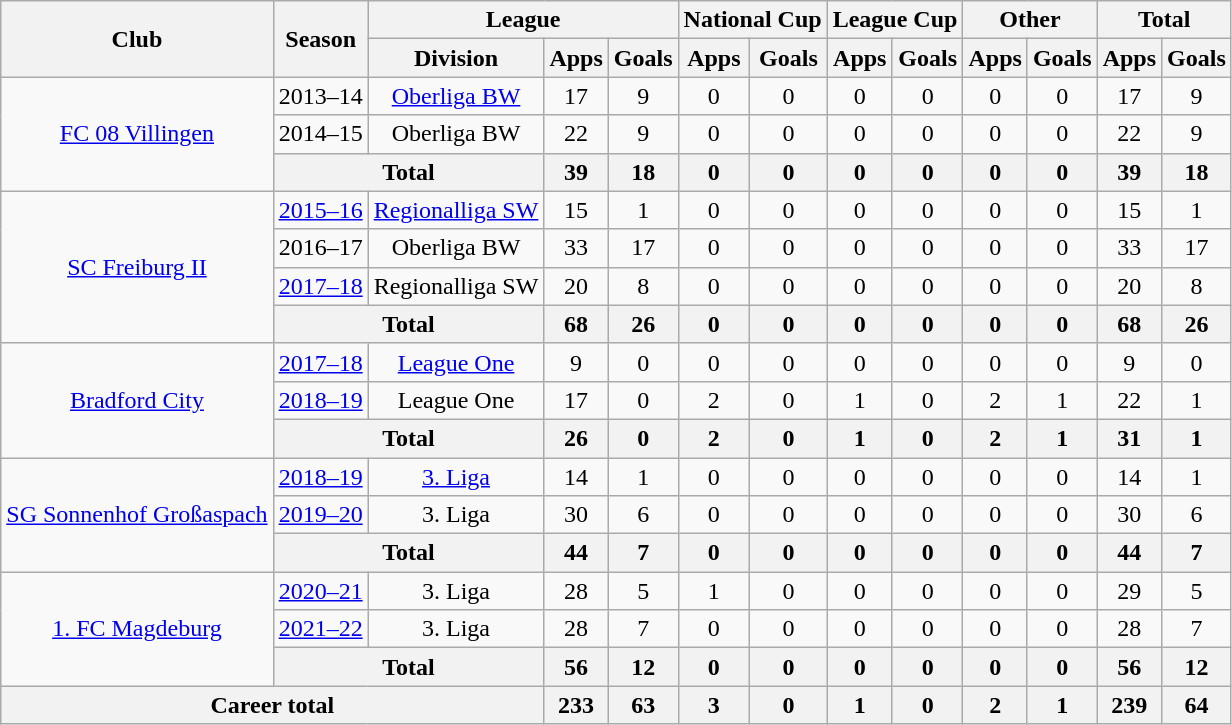<table class=wikitable style="text-align: center">
<tr>
<th rowspan=2>Club</th>
<th rowspan=2>Season</th>
<th colspan=3>League</th>
<th colspan=2>National Cup</th>
<th colspan=2>League Cup</th>
<th colspan=2>Other</th>
<th colspan=2>Total</th>
</tr>
<tr>
<th>Division</th>
<th>Apps</th>
<th>Goals</th>
<th>Apps</th>
<th>Goals</th>
<th>Apps</th>
<th>Goals</th>
<th>Apps</th>
<th>Goals</th>
<th>Apps</th>
<th>Goals</th>
</tr>
<tr>
<td rowspan=3><a href='#'>FC 08 Villingen</a></td>
<td>2013–14</td>
<td><a href='#'>Oberliga BW</a></td>
<td>17</td>
<td>9</td>
<td>0</td>
<td>0</td>
<td>0</td>
<td>0</td>
<td>0</td>
<td>0</td>
<td>17</td>
<td>9</td>
</tr>
<tr>
<td>2014–15</td>
<td>Oberliga BW</td>
<td>22</td>
<td>9</td>
<td>0</td>
<td>0</td>
<td>0</td>
<td>0</td>
<td>0</td>
<td>0</td>
<td>22</td>
<td>9</td>
</tr>
<tr>
<th colspan=2>Total</th>
<th>39</th>
<th>18</th>
<th>0</th>
<th>0</th>
<th>0</th>
<th>0</th>
<th>0</th>
<th>0</th>
<th>39</th>
<th>18</th>
</tr>
<tr>
<td rowspan=4><a href='#'>SC Freiburg II</a></td>
<td><a href='#'>2015–16</a></td>
<td><a href='#'>Regionalliga SW</a></td>
<td>15</td>
<td>1</td>
<td>0</td>
<td>0</td>
<td>0</td>
<td>0</td>
<td>0</td>
<td>0</td>
<td>15</td>
<td>1</td>
</tr>
<tr>
<td>2016–17</td>
<td>Oberliga BW</td>
<td>33</td>
<td>17</td>
<td>0</td>
<td>0</td>
<td>0</td>
<td>0</td>
<td>0</td>
<td>0</td>
<td>33</td>
<td>17</td>
</tr>
<tr>
<td><a href='#'>2017–18</a></td>
<td>Regionalliga SW</td>
<td>20</td>
<td>8</td>
<td>0</td>
<td>0</td>
<td>0</td>
<td>0</td>
<td>0</td>
<td>0</td>
<td>20</td>
<td>8</td>
</tr>
<tr>
<th colspan=2>Total</th>
<th>68</th>
<th>26</th>
<th>0</th>
<th>0</th>
<th>0</th>
<th>0</th>
<th>0</th>
<th>0</th>
<th>68</th>
<th>26</th>
</tr>
<tr>
<td rowspan=3><a href='#'>Bradford City</a></td>
<td><a href='#'>2017–18</a></td>
<td><a href='#'>League One</a></td>
<td>9</td>
<td>0</td>
<td>0</td>
<td>0</td>
<td>0</td>
<td>0</td>
<td>0</td>
<td>0</td>
<td>9</td>
<td>0</td>
</tr>
<tr>
<td><a href='#'>2018–19</a></td>
<td>League One</td>
<td>17</td>
<td>0</td>
<td>2</td>
<td>0</td>
<td>1</td>
<td>0</td>
<td>2</td>
<td>1</td>
<td>22</td>
<td>1</td>
</tr>
<tr>
<th colspan=2>Total</th>
<th>26</th>
<th>0</th>
<th>2</th>
<th>0</th>
<th>1</th>
<th>0</th>
<th>2</th>
<th>1</th>
<th>31</th>
<th>1</th>
</tr>
<tr>
<td rowspan=3><a href='#'>SG Sonnenhof Großaspach</a></td>
<td><a href='#'>2018–19</a></td>
<td><a href='#'>3. Liga</a></td>
<td>14</td>
<td>1</td>
<td>0</td>
<td>0</td>
<td>0</td>
<td>0</td>
<td>0</td>
<td>0</td>
<td>14</td>
<td>1</td>
</tr>
<tr>
<td><a href='#'>2019–20</a></td>
<td>3. Liga</td>
<td>30</td>
<td>6</td>
<td>0</td>
<td>0</td>
<td>0</td>
<td>0</td>
<td>0</td>
<td>0</td>
<td>30</td>
<td>6</td>
</tr>
<tr>
<th colspan=2>Total</th>
<th>44</th>
<th>7</th>
<th>0</th>
<th>0</th>
<th>0</th>
<th>0</th>
<th>0</th>
<th>0</th>
<th>44</th>
<th>7</th>
</tr>
<tr>
<td rowspan=3><a href='#'>1. FC Magdeburg</a></td>
<td><a href='#'>2020–21</a></td>
<td>3. Liga</td>
<td>28</td>
<td>5</td>
<td>1</td>
<td>0</td>
<td>0</td>
<td>0</td>
<td>0</td>
<td>0</td>
<td>29</td>
<td>5</td>
</tr>
<tr>
<td><a href='#'>2021–22</a></td>
<td>3. Liga</td>
<td>28</td>
<td>7</td>
<td>0</td>
<td>0</td>
<td>0</td>
<td>0</td>
<td>0</td>
<td>0</td>
<td>28</td>
<td>7</td>
</tr>
<tr>
<th colspan=2>Total</th>
<th>56</th>
<th>12</th>
<th>0</th>
<th>0</th>
<th>0</th>
<th>0</th>
<th>0</th>
<th>0</th>
<th>56</th>
<th>12</th>
</tr>
<tr>
<th colspan=3>Career total</th>
<th>233</th>
<th>63</th>
<th>3</th>
<th>0</th>
<th>1</th>
<th>0</th>
<th>2</th>
<th>1</th>
<th>239</th>
<th>64</th>
</tr>
</table>
